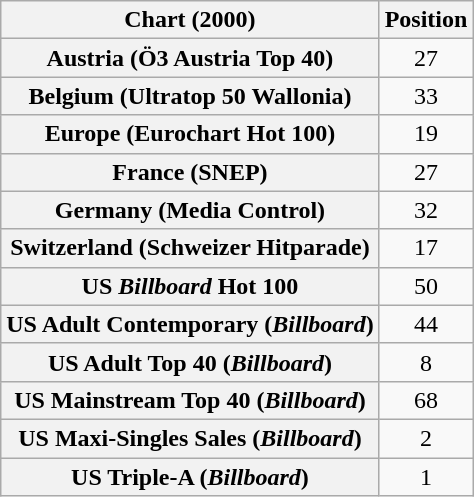<table class="wikitable sortable plainrowheaders" style="text-align:center">
<tr>
<th>Chart (2000)</th>
<th>Position</th>
</tr>
<tr>
<th scope="row">Austria (Ö3 Austria Top 40)</th>
<td>27</td>
</tr>
<tr>
<th scope="row">Belgium (Ultratop 50 Wallonia)</th>
<td>33</td>
</tr>
<tr>
<th scope="row">Europe (Eurochart Hot 100)</th>
<td>19</td>
</tr>
<tr>
<th scope="row">France (SNEP)</th>
<td>27</td>
</tr>
<tr>
<th scope="row">Germany (Media Control)</th>
<td>32</td>
</tr>
<tr>
<th scope="row">Switzerland (Schweizer Hitparade)</th>
<td>17</td>
</tr>
<tr>
<th scope="row">US <em>Billboard</em> Hot 100</th>
<td>50</td>
</tr>
<tr>
<th scope="row">US Adult Contemporary (<em>Billboard</em>)</th>
<td>44</td>
</tr>
<tr>
<th scope="row">US Adult Top 40 (<em>Billboard</em>)</th>
<td>8</td>
</tr>
<tr>
<th scope="row">US Mainstream Top 40 (<em>Billboard</em>)</th>
<td>68</td>
</tr>
<tr>
<th scope="row">US Maxi-Singles Sales (<em>Billboard</em>)</th>
<td>2</td>
</tr>
<tr>
<th scope="row">US Triple-A (<em>Billboard</em>)</th>
<td>1</td>
</tr>
</table>
